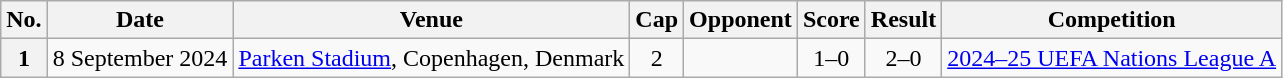<table class="wikitable sortable plainrowheaders">
<tr>
<th scope=col>No.</th>
<th scope=col>Date</th>
<th scope=col>Venue</th>
<th scope=col>Cap</th>
<th scope=col>Opponent</th>
<th scope=col>Score</th>
<th scope=col>Result</th>
<th scope=col>Competition</th>
</tr>
<tr>
<th scope=row style=text-align:center>1</th>
<td>8 September 2024</td>
<td><a href='#'>Parken Stadium</a>, Copenhagen, Denmark</td>
<td align=center>2</td>
<td></td>
<td align=center>1–0</td>
<td align=center>2–0</td>
<td><a href='#'>2024–25 UEFA Nations League A</a></td>
</tr>
</table>
